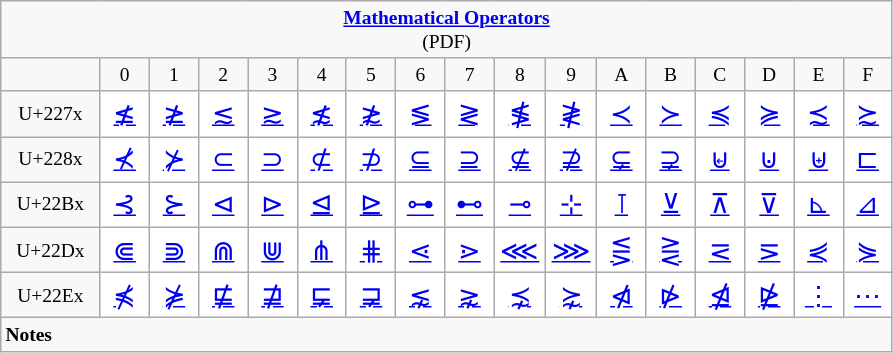<table class="wikitable" style="border-collapse:collapse;background:#FFFFFF;font-size:large;text-align:center">
<tr>
<td colspan="17" style="background:#F8F8F8;font-size:small"><strong><a href='#'>Mathematical Operators</a></strong><br> (PDF)</td>
</tr>
<tr style="background:#F8F8F8;font-size:small">
<td style="width:45pt"></td>
<td style="width:20pt">0</td>
<td style="width:20pt">1</td>
<td style="width:20pt">2</td>
<td style="width:20pt">3</td>
<td style="width:20pt">4</td>
<td style="width:20pt">5</td>
<td style="width:20pt">6</td>
<td style="width:20pt">7</td>
<td style="width:20pt">8</td>
<td style="width:20pt">9</td>
<td style="width:20pt">A</td>
<td style="width:20pt">B</td>
<td style="width:20pt">C</td>
<td style="width:20pt">D</td>
<td style="width:20pt">E</td>
<td style="width:20pt">F</td>
</tr>
<tr class="nounderlines">
<td style="background:#F8F8F8;font-size:small">U+227x</td>
<td title="U+2270: NEITHER LESS-THAN NOR EQUAL TO"><a href='#'>≰</a></td>
<td title="U+2271: NEITHER GREATER-THAN NOR EQUAL TO"><a href='#'>≱</a></td>
<td title="U+2272: LESS-THAN OR EQUIVALENT TO"><a href='#'>≲</a></td>
<td title="U+2273: GREATER-THAN OR EQUIVALENT TO"><a href='#'>≳</a></td>
<td title="U+2274: NEITHER LESS-THAN NOR EQUIVALENT TO"><a href='#'>≴</a></td>
<td title="U+2275: NEITHER GREATER-THAN NOR EQUIVALENT TO"><a href='#'>≵</a></td>
<td title="U+2276: LESS-THAN OR GREATER-THAN"><a href='#'>≶</a></td>
<td title="U+2277: GREATER-THAN OR LESS-THAN"><a href='#'>≷</a></td>
<td title="U+2278: NEITHER LESS-THAN NOR GREATER-THAN"><a href='#'>≸</a></td>
<td title="U+2279: NEITHER GREATER-THAN NOR LESS-THAN"><a href='#'>≹</a></td>
<td title="U+227A: PRECEDES"><a href='#'>≺</a></td>
<td title="U+227B: SUCCEEDS"><a href='#'>≻</a></td>
<td title="U+227C: PRECEDES OR EQUAL TO"><a href='#'>≼</a></td>
<td title="U+227D: SUCCEEDS OR EQUAL TO"><a href='#'>≽</a></td>
<td title="U+227E: PRECEDES OR EQUIVALENT TO"><a href='#'>≾</a></td>
<td title="U+227F: SUCCEEDS OR EQUIVALENT TO"><a href='#'>≿</a></td>
</tr>
<tr class="nounderlines">
<td style="background:#F8F8F8;font-size:small">U+228x</td>
<td title="U+2280: DOES NOT PRECEDE"><a href='#'>⊀</a></td>
<td title="U+2281: DOES NOT SUCCEED"><a href='#'>⊁</a></td>
<td title="U+2282: SUBSET OF"><a href='#'>⊂</a></td>
<td title="U+2283: SUPERSET OF"><a href='#'>⊃</a></td>
<td title="U+2284: NOT A SUBSET OF"><a href='#'>⊄</a></td>
<td title="U+2285: NOT A SUPERSET OF"><a href='#'>⊅</a></td>
<td title="U+2286: SUBSET OF OR EQUAL TO"><a href='#'>⊆</a></td>
<td title="U+2287: SUPERSET OF OR EQUAL TO"><a href='#'>⊇</a></td>
<td title="U+2288: NEITHER A SUBSET OF NOR EQUAL TO"><a href='#'>⊈</a></td>
<td title="U+2289: NEITHER A SUPERSET OF NOR EQUAL TO"><a href='#'>⊉</a></td>
<td title="U+228A: SUBSET OF WITH NOT EQUAL TO"><a href='#'>⊊</a></td>
<td title="U+228B: SUPERSET OF WITH NOT EQUAL TO"><a href='#'>⊋</a></td>
<td title="U+228C: MULTISET"><a href='#'>⊌</a></td>
<td title="U+228D: MULTISET MULTIPLICATION"><a href='#'>⊍</a></td>
<td title="U+228E: MULTISET UNION"><a href='#'>⊎</a></td>
<td title="U+228F: SQUARE IMAGE OF"><a href='#'>⊏</a></td>
</tr>
<tr class="nounderlines">
<td style="background:#F8F8F8;font-size:small">U+22Bx</td>
<td title="U+22B0: PRECEDES UNDER RELATION"><a href='#'>⊰</a></td>
<td title="U+22B1: SUCCEEDS UNDER RELATION"><a href='#'>⊱</a></td>
<td title="U+22B2: NORMAL SUBGROUP OF"><a href='#'>⊲</a></td>
<td title="U+22B3: CONTAINS AS NORMAL SUBGROUP"><a href='#'>⊳</a></td>
<td title="U+22B4: NORMAL SUBGROUP OF OR EQUAL TO"><a href='#'>⊴</a></td>
<td title="U+22B5: CONTAINS AS NORMAL SUBGROUP OR EQUAL TO"><a href='#'>⊵</a></td>
<td title="U+22B6: ORIGINAL OF"><a href='#'>⊶</a></td>
<td title="U+22B7: IMAGE OF"><a href='#'>⊷</a></td>
<td title="U+22B8: MULTIMAP"><a href='#'>⊸</a></td>
<td title="U+22B9: HERMITIAN CONJUGATE MATRIX"><a href='#'>⊹</a></td>
<td title="U+22BA: INTERCALATE"><a href='#'>⊺</a></td>
<td title="U+22BB: XOR"><a href='#'>⊻</a></td>
<td title="U+22BC: NAND"><a href='#'>⊼</a></td>
<td title="U+22BD: NOR"><a href='#'>⊽</a></td>
<td title="U+22BE: RIGHT ANGLE WITH ARC"><a href='#'>⊾</a></td>
<td title="U+22BF: RIGHT TRIANGLE"><a href='#'>⊿</a></td>
</tr>
<tr class="nounderlines">
<td style="background:#F8F8F8;font-size:small">U+22Dx</td>
<td title="U+22D0: DOUBLE SUBSET"><a href='#'>⋐</a></td>
<td title="U+22D1: DOUBLE SUPERSET"><a href='#'>⋑</a></td>
<td title="U+22D2: DOUBLE INTERSECTION"><a href='#'>⋒</a></td>
<td title="U+22D3: DOUBLE UNION"><a href='#'>⋓</a></td>
<td title="U+22D4: PITCHFORK"><a href='#'>⋔</a></td>
<td title="U+22D5: EQUAL AND PARALLEL TO"><a href='#'>⋕</a></td>
<td title="U+22D6: LESS-THAN WITH DOT"><a href='#'>⋖</a></td>
<td title="U+22D7: GREATER-THAN WITH DOT"><a href='#'>⋗</a></td>
<td title="U+22D8: VERY MUCH LESS-THAN"><a href='#'>⋘</a></td>
<td title="U+22D9: VERY MUCH GREATER-THAN"><a href='#'>⋙</a></td>
<td title="U+22DA: LESS-THAN EQUAL TO OR GREATER-THAN"><a href='#'>⋚</a></td>
<td title="U+22DB: GREATER-THAN EQUAL TO OR LESS-THAN"><a href='#'>⋛</a></td>
<td title="U+22DC: EQUAL TO OR LESS-THAN"><a href='#'>⋜</a></td>
<td title="U+22DD: EQUAL TO OR GREATER-THAN"><a href='#'>⋝</a></td>
<td title="U+22DE: EQUAL TO OR PRECEDES"><a href='#'>⋞</a></td>
<td title="U+22DF: EQUAL TO OR SUCCEEDS"><a href='#'>⋟</a></td>
</tr>
<tr class="nounderlines">
<td style="background:#F8F8F8;font-size:small">U+22Ex</td>
<td title="U+22E0: DOES NOT PRECEDE OR EQUAL"><a href='#'>⋠</a></td>
<td title="U+22E1: DOES NOT SUCCEED OR EQUAL"><a href='#'>⋡</a></td>
<td title="U+22E2: NOT SQUARE IMAGE OF OR EQUAL TO"><a href='#'>⋢</a></td>
<td title="U+22E3: NOT SQUARE ORIGINAL OF OR EQUAL TO"><a href='#'>⋣</a></td>
<td title="U+22E4: SQUARE IMAGE OF OR NOT EQUAL TO"><a href='#'>⋤</a></td>
<td title="U+22E5: SQUARE ORIGINAL OF OR NOT EQUAL TO"><a href='#'>⋥</a></td>
<td title="U+22E6: LESS-THAN BUT NOT EQUIVALENT TO"><a href='#'>⋦</a></td>
<td title="U+22E7: GREATER-THAN BUT NOT EQUIVALENT TO"><a href='#'>⋧</a></td>
<td title="U+22E8: PRECEDES BUT NOT EQUIVALENT TO"><a href='#'>⋨</a></td>
<td title="U+22E9: SUCCEEDS BUT NOT EQUIVALENT TO"><a href='#'>⋩</a></td>
<td title="U+22EA: NOT NORMAL SUBGROUP OF"><a href='#'>⋪</a></td>
<td title="U+22EB: DOES NOT CONTAIN AS NORMAL SUBGROUP"><a href='#'>⋫</a></td>
<td title="U+22EC: NOT NORMAL SUBGROUP OF OR EQUAL TO"><a href='#'>⋬</a></td>
<td title="U+22ED: DOES NOT CONTAIN AS NORMAL SUBGROUP OR EQUAL"><a href='#'>⋭</a></td>
<td title="U+22EE: VERTICAL ELLIPSIS"><a href='#'>⋮</a></td>
<td title="U+22EF: MIDLINE HORIZONTAL ELLIPSIS"><a href='#'>⋯</a></td>
</tr>
<tr>
<td colspan="17" style="background:#F8F8F8;font-size:small;text-align:left"><strong>Notes</strong><br></td>
</tr>
</table>
